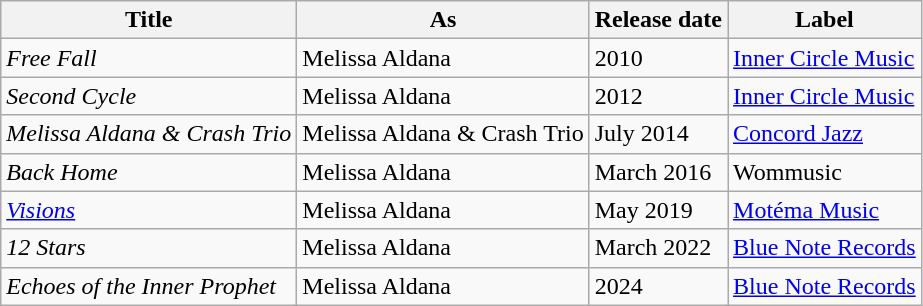<table class="wikitable">
<tr>
<th>Title</th>
<th>As</th>
<th>Release date</th>
<th>Label</th>
</tr>
<tr>
<td><em>Free Fall</em></td>
<td>Melissa Aldana</td>
<td>2010</td>
<td><a href='#'>Inner Circle Music</a></td>
</tr>
<tr>
<td><em>Second Cycle</em></td>
<td>Melissa Aldana</td>
<td>2012</td>
<td><a href='#'>Inner Circle Music</a></td>
</tr>
<tr>
<td><em>Melissa Aldana & Crash Trio</em></td>
<td>Melissa Aldana & Crash Trio</td>
<td>July 2014</td>
<td><a href='#'>Concord Jazz</a></td>
</tr>
<tr>
<td><em>Back Home</em></td>
<td>Melissa Aldana</td>
<td>March 2016</td>
<td>Wommusic</td>
</tr>
<tr>
<td><em><a href='#'>Visions</a></em></td>
<td>Melissa Aldana</td>
<td>May 2019</td>
<td><a href='#'>Motéma Music</a></td>
</tr>
<tr>
<td><em>12 Stars</em></td>
<td>Melissa Aldana</td>
<td>March 2022</td>
<td><a href='#'>Blue Note Records</a></td>
</tr>
<tr>
<td><em>Echoes of the Inner Prophet</em></td>
<td>Melissa Aldana</td>
<td>2024</td>
<td><a href='#'>Blue Note Records</a></td>
</tr>
</table>
